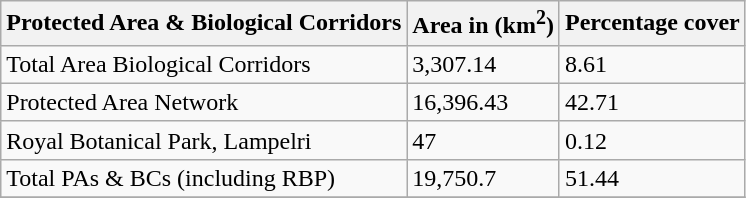<table class="wikitable">
<tr>
<th>Protected Area & Biological Corridors</th>
<th>Area in (km<sup>2</sup>)</th>
<th>Percentage cover</th>
</tr>
<tr>
<td>Total Area Biological Corridors</td>
<td>3,307.14</td>
<td>8.61</td>
</tr>
<tr>
<td>Protected Area Network</td>
<td>16,396.43</td>
<td>42.71</td>
</tr>
<tr>
<td>Royal Botanical Park, Lampelri</td>
<td>47</td>
<td>0.12</td>
</tr>
<tr>
<td>Total PAs & BCs (including RBP)</td>
<td>19,750.7</td>
<td>51.44</td>
</tr>
<tr>
</tr>
</table>
